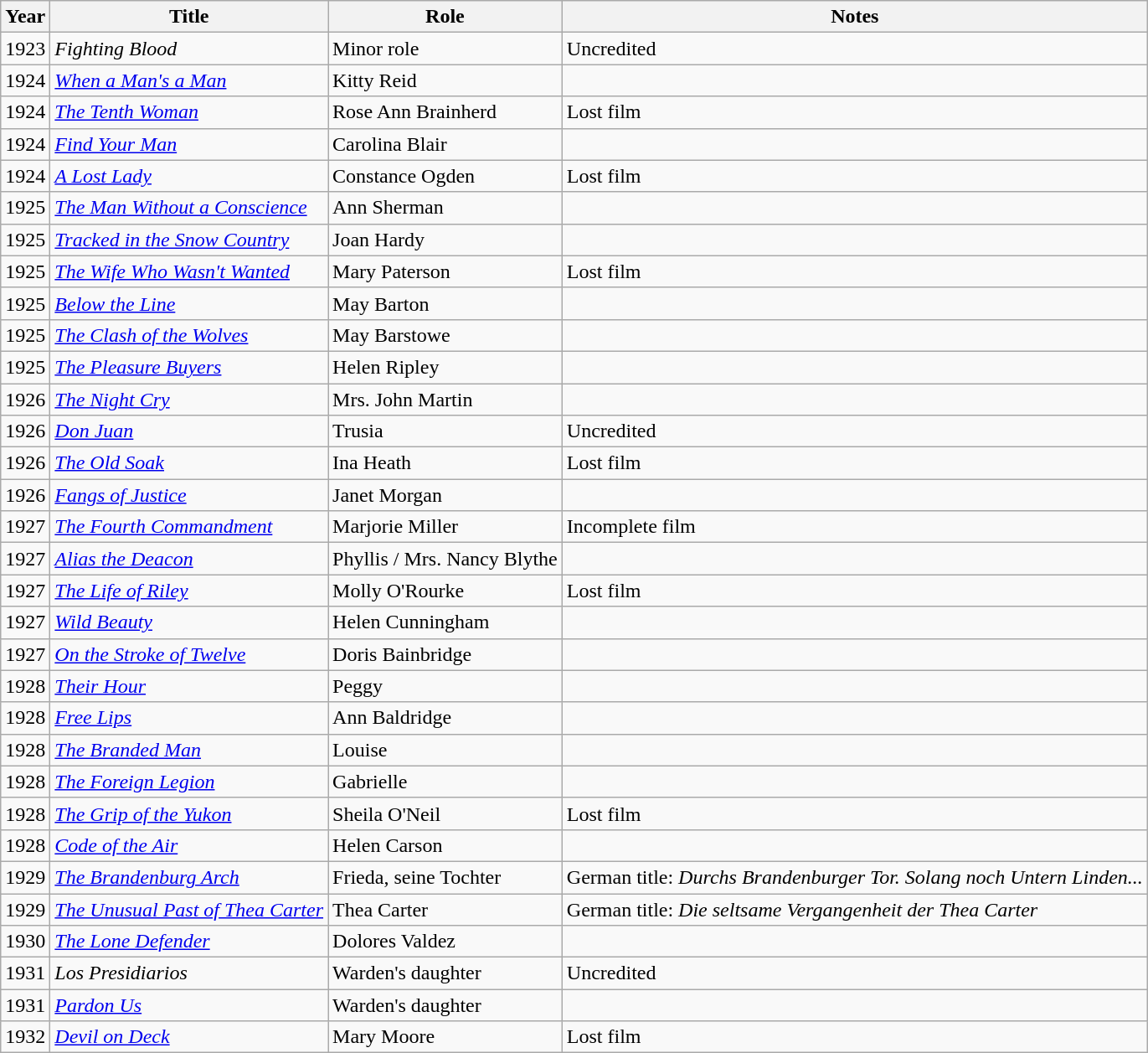<table class="wikitable sortable">
<tr>
<th>Year</th>
<th>Title</th>
<th>Role</th>
<th class="unsortable">Notes</th>
</tr>
<tr>
<td>1923</td>
<td><em>Fighting Blood</em></td>
<td>Minor role</td>
<td>Uncredited</td>
</tr>
<tr>
<td>1924</td>
<td><em><a href='#'>When a Man's a Man</a></em></td>
<td>Kitty Reid</td>
<td></td>
</tr>
<tr>
<td>1924</td>
<td><em><a href='#'>The Tenth Woman</a></em></td>
<td>Rose Ann Brainherd</td>
<td>Lost film</td>
</tr>
<tr>
<td>1924</td>
<td><em><a href='#'>Find Your Man</a></em></td>
<td>Carolina Blair</td>
<td></td>
</tr>
<tr>
<td>1924</td>
<td><em><a href='#'>A Lost Lady</a></em></td>
<td>Constance Ogden</td>
<td>Lost film</td>
</tr>
<tr>
<td>1925</td>
<td><em><a href='#'>The Man Without a Conscience</a></em></td>
<td>Ann Sherman</td>
<td></td>
</tr>
<tr>
<td>1925</td>
<td><em><a href='#'>Tracked in the Snow Country</a></em></td>
<td>Joan Hardy</td>
<td></td>
</tr>
<tr>
<td>1925</td>
<td><em><a href='#'>The Wife Who Wasn't Wanted</a></em></td>
<td>Mary Paterson</td>
<td>Lost film</td>
</tr>
<tr>
<td>1925</td>
<td><em><a href='#'>Below the Line</a></em></td>
<td>May Barton</td>
<td></td>
</tr>
<tr>
<td>1925</td>
<td><em><a href='#'>The Clash of the Wolves</a></em></td>
<td>May Barstowe</td>
<td></td>
</tr>
<tr>
<td>1925</td>
<td><em><a href='#'>The Pleasure Buyers</a></em></td>
<td>Helen Ripley</td>
<td></td>
</tr>
<tr>
<td>1926</td>
<td><em><a href='#'>The Night Cry</a></em></td>
<td>Mrs. John Martin</td>
<td></td>
</tr>
<tr>
<td>1926</td>
<td><em><a href='#'>Don Juan</a></em></td>
<td>Trusia</td>
<td>Uncredited</td>
</tr>
<tr>
<td>1926</td>
<td><em><a href='#'>The Old Soak</a></em></td>
<td>Ina Heath</td>
<td>Lost film</td>
</tr>
<tr>
<td>1926</td>
<td><em><a href='#'>Fangs of Justice</a></em></td>
<td>Janet Morgan</td>
<td></td>
</tr>
<tr>
<td>1927</td>
<td><em><a href='#'>The Fourth Commandment</a></em></td>
<td>Marjorie Miller</td>
<td>Incomplete film</td>
</tr>
<tr>
<td>1927</td>
<td><em><a href='#'>Alias the Deacon</a></em></td>
<td>Phyllis / Mrs. Nancy Blythe</td>
<td></td>
</tr>
<tr>
<td>1927</td>
<td><em><a href='#'>The Life of Riley</a></em></td>
<td>Molly O'Rourke</td>
<td>Lost film</td>
</tr>
<tr>
<td>1927</td>
<td><em><a href='#'>Wild Beauty</a></em></td>
<td>Helen Cunningham</td>
<td></td>
</tr>
<tr>
<td>1927</td>
<td><em><a href='#'>On the Stroke of Twelve</a></em></td>
<td>Doris Bainbridge</td>
<td></td>
</tr>
<tr>
<td>1928</td>
<td><em><a href='#'>Their Hour</a></em></td>
<td>Peggy</td>
<td></td>
</tr>
<tr>
<td>1928</td>
<td><em><a href='#'>Free Lips</a></em></td>
<td>Ann Baldridge</td>
<td></td>
</tr>
<tr>
<td>1928</td>
<td><em><a href='#'>The Branded Man</a></em></td>
<td>Louise</td>
<td></td>
</tr>
<tr>
<td>1928</td>
<td><em><a href='#'>The Foreign Legion</a></em></td>
<td>Gabrielle</td>
<td></td>
</tr>
<tr>
<td>1928</td>
<td><em><a href='#'>The Grip of the Yukon</a></em></td>
<td>Sheila O'Neil</td>
<td>Lost film</td>
</tr>
<tr>
<td>1928</td>
<td><em><a href='#'>Code of the Air</a></em></td>
<td>Helen Carson</td>
<td></td>
</tr>
<tr>
<td>1929</td>
<td><em><a href='#'>The Brandenburg Arch</a></em></td>
<td>Frieda, seine Tochter</td>
<td>German title: <em>Durchs Brandenburger Tor. Solang noch Untern Linden...</em></td>
</tr>
<tr>
<td>1929</td>
<td><em><a href='#'>The Unusual Past of Thea Carter</a></em></td>
<td>Thea Carter</td>
<td>German title: <em>Die seltsame Vergangenheit der Thea Carter</em></td>
</tr>
<tr>
<td>1930</td>
<td><em><a href='#'>The Lone Defender</a></em></td>
<td>Dolores Valdez</td>
<td></td>
</tr>
<tr>
<td>1931</td>
<td><em>Los Presidiarios</em></td>
<td>Warden's daughter</td>
<td>Uncredited</td>
</tr>
<tr>
<td>1931</td>
<td><em><a href='#'>Pardon Us</a></em></td>
<td>Warden's daughter</td>
<td></td>
</tr>
<tr>
<td>1932</td>
<td><em><a href='#'>Devil on Deck</a></em></td>
<td>Mary Moore</td>
<td>Lost film</td>
</tr>
</table>
